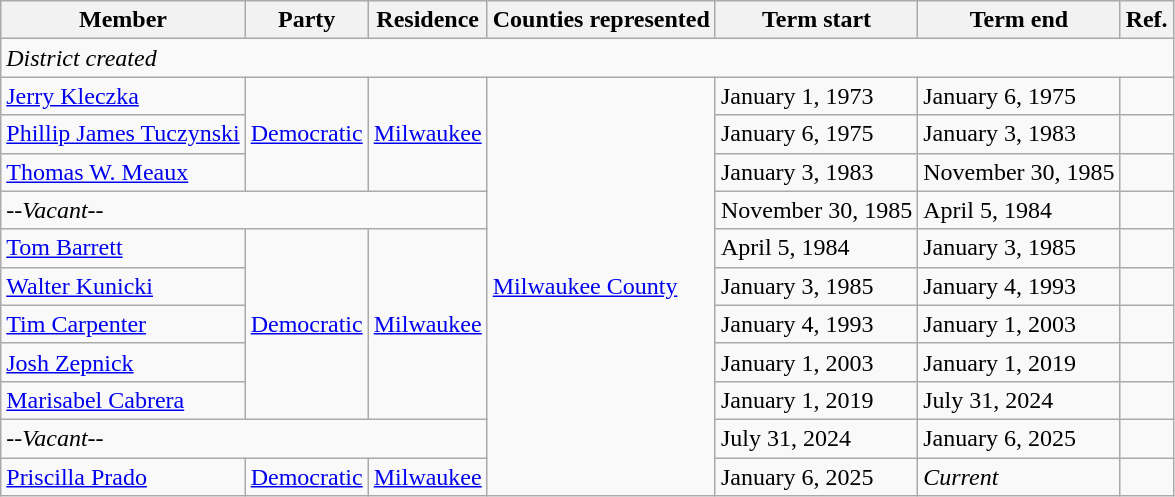<table class="wikitable">
<tr>
<th>Member</th>
<th>Party</th>
<th>Residence</th>
<th>Counties represented</th>
<th>Term start</th>
<th>Term end</th>
<th>Ref.</th>
</tr>
<tr>
<td colspan="7"><em>District created</em></td>
</tr>
<tr>
<td><a href='#'>Jerry Kleczka</a></td>
<td rowspan="3" ><a href='#'>Democratic</a></td>
<td rowspan="3"><a href='#'>Milwaukee</a></td>
<td rowspan="11"><a href='#'>Milwaukee County</a></td>
<td>January 1, 1973</td>
<td>January 6, 1975</td>
<td></td>
</tr>
<tr>
<td><a href='#'>Phillip James Tuczynski</a></td>
<td>January 6, 1975</td>
<td>January 3, 1983</td>
<td></td>
</tr>
<tr>
<td><a href='#'>Thomas W. Meaux</a></td>
<td>January 3, 1983</td>
<td>November 30, 1985</td>
<td></td>
</tr>
<tr>
<td colspan="3"><em>--Vacant--</em></td>
<td>November 30, 1985</td>
<td>April 5, 1984</td>
<td></td>
</tr>
<tr>
<td><a href='#'>Tom Barrett</a></td>
<td rowspan="5" ><a href='#'>Democratic</a></td>
<td rowspan="5"><a href='#'>Milwaukee</a></td>
<td>April 5, 1984</td>
<td>January 3, 1985</td>
<td></td>
</tr>
<tr>
<td><a href='#'>Walter Kunicki</a></td>
<td>January 3, 1985</td>
<td>January 4, 1993</td>
<td></td>
</tr>
<tr>
<td><a href='#'>Tim Carpenter</a></td>
<td>January 4, 1993</td>
<td>January 1, 2003</td>
<td></td>
</tr>
<tr>
<td><a href='#'>Josh Zepnick</a></td>
<td>January 1, 2003</td>
<td>January 1, 2019</td>
<td></td>
</tr>
<tr>
<td><a href='#'>Marisabel Cabrera</a></td>
<td>January 1, 2019</td>
<td>July 31, 2024</td>
<td></td>
</tr>
<tr>
<td colspan="3"><em>--Vacant--</em></td>
<td>July 31, 2024</td>
<td>January 6, 2025</td>
<td></td>
</tr>
<tr>
<td><a href='#'>Priscilla Prado</a></td>
<td><a href='#'>Democratic</a></td>
<td><a href='#'>Milwaukee</a></td>
<td>January 6, 2025</td>
<td><em>Current</em></td>
<td></td>
</tr>
</table>
